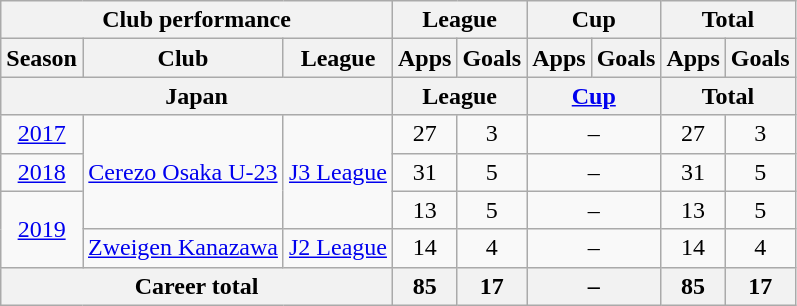<table class="wikitable" style="text-align:center">
<tr>
<th colspan=3>Club performance</th>
<th colspan=2>League</th>
<th colspan=2>Cup</th>
<th colspan=2>Total</th>
</tr>
<tr>
<th>Season</th>
<th>Club</th>
<th>League</th>
<th>Apps</th>
<th>Goals</th>
<th>Apps</th>
<th>Goals</th>
<th>Apps</th>
<th>Goals</th>
</tr>
<tr>
<th colspan=3>Japan</th>
<th colspan=2>League</th>
<th colspan=2><a href='#'>Cup</a></th>
<th colspan=2>Total</th>
</tr>
<tr>
<td><a href='#'>2017</a></td>
<td rowspan="3"><a href='#'>Cerezo Osaka U-23</a></td>
<td rowspan="3"><a href='#'>J3 League</a></td>
<td>27</td>
<td>3</td>
<td colspan="2">–</td>
<td>27</td>
<td>3</td>
</tr>
<tr>
<td><a href='#'>2018</a></td>
<td>31</td>
<td>5</td>
<td colspan="2">–</td>
<td>31</td>
<td>5</td>
</tr>
<tr>
<td rowspan="2"><a href='#'>2019</a></td>
<td>13</td>
<td>5</td>
<td colspan="2">–</td>
<td>13</td>
<td>5</td>
</tr>
<tr>
<td><a href='#'>Zweigen Kanazawa</a></td>
<td><a href='#'>J2 League</a></td>
<td>14</td>
<td>4</td>
<td colspan="2">–</td>
<td>14</td>
<td>4</td>
</tr>
<tr>
<th colspan=3>Career total</th>
<th>85</th>
<th>17</th>
<th colspan="2">–</th>
<th>85</th>
<th>17</th>
</tr>
</table>
